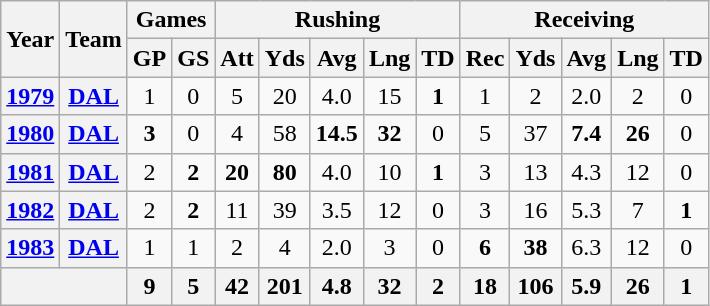<table class="wikitable" style="text-align:center;">
<tr>
<th rowspan="2">Year</th>
<th rowspan="2">Team</th>
<th colspan="2">Games</th>
<th colspan="5">Rushing</th>
<th colspan="5">Receiving</th>
</tr>
<tr>
<th>GP</th>
<th>GS</th>
<th>Att</th>
<th>Yds</th>
<th>Avg</th>
<th>Lng</th>
<th>TD</th>
<th>Rec</th>
<th>Yds</th>
<th>Avg</th>
<th>Lng</th>
<th>TD</th>
</tr>
<tr>
<th><a href='#'>1979</a></th>
<th><a href='#'>DAL</a></th>
<td>1</td>
<td>0</td>
<td>5</td>
<td>20</td>
<td>4.0</td>
<td>15</td>
<td><strong>1</strong></td>
<td>1</td>
<td>2</td>
<td>2.0</td>
<td>2</td>
<td>0</td>
</tr>
<tr>
<th><a href='#'>1980</a></th>
<th><a href='#'>DAL</a></th>
<td><strong>3</strong></td>
<td>0</td>
<td>4</td>
<td>58</td>
<td><strong>14.5</strong></td>
<td><strong>32</strong></td>
<td>0</td>
<td>5</td>
<td>37</td>
<td><strong>7.4</strong></td>
<td><strong>26</strong></td>
<td>0</td>
</tr>
<tr>
<th><a href='#'>1981</a></th>
<th><a href='#'>DAL</a></th>
<td>2</td>
<td><strong>2</strong></td>
<td><strong>20</strong></td>
<td><strong>80</strong></td>
<td>4.0</td>
<td>10</td>
<td><strong>1</strong></td>
<td>3</td>
<td>13</td>
<td>4.3</td>
<td>12</td>
<td>0</td>
</tr>
<tr>
<th><a href='#'>1982</a></th>
<th><a href='#'>DAL</a></th>
<td>2</td>
<td><strong>2</strong></td>
<td>11</td>
<td>39</td>
<td>3.5</td>
<td>12</td>
<td>0</td>
<td>3</td>
<td>16</td>
<td>5.3</td>
<td>7</td>
<td><strong>1</strong></td>
</tr>
<tr>
<th><a href='#'>1983</a></th>
<th><a href='#'>DAL</a></th>
<td>1</td>
<td>1</td>
<td>2</td>
<td>4</td>
<td>2.0</td>
<td>3</td>
<td>0</td>
<td><strong>6</strong></td>
<td><strong>38</strong></td>
<td>6.3</td>
<td>12</td>
<td>0</td>
</tr>
<tr>
<th colspan="2"></th>
<th>9</th>
<th>5</th>
<th>42</th>
<th>201</th>
<th>4.8</th>
<th>32</th>
<th>2</th>
<th>18</th>
<th>106</th>
<th>5.9</th>
<th>26</th>
<th>1</th>
</tr>
</table>
